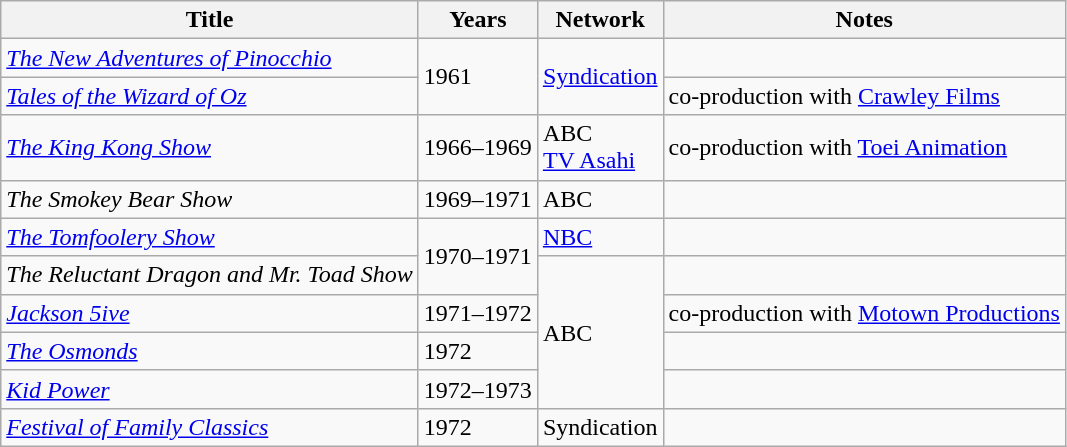<table class="wikitable sortble">
<tr>
<th>Title</th>
<th>Years</th>
<th>Network</th>
<th>Notes</th>
</tr>
<tr>
<td><em><a href='#'>The New Adventures of Pinocchio</a></em></td>
<td rowspan="2">1961</td>
<td rowspan="2"><a href='#'>Syndication</a></td>
<td></td>
</tr>
<tr>
<td><em><a href='#'>Tales of the Wizard of Oz</a></em></td>
<td>co-production with <a href='#'>Crawley Films</a></td>
</tr>
<tr>
<td><em><a href='#'>The King Kong Show</a></em></td>
<td>1966–1969</td>
<td>ABC<br><a href='#'>TV Asahi</a></td>
<td>co-production with <a href='#'>Toei Animation</a></td>
</tr>
<tr>
<td><em>The Smokey Bear Show</em></td>
<td>1969–1971</td>
<td>ABC</td>
<td></td>
</tr>
<tr>
<td><em><a href='#'>The Tomfoolery Show</a></em></td>
<td rowspan="2">1970–1971</td>
<td><a href='#'>NBC</a></td>
<td></td>
</tr>
<tr>
<td><em>The Reluctant Dragon and Mr. Toad Show</em></td>
<td rowspan="4">ABC</td>
<td></td>
</tr>
<tr>
<td><em><a href='#'>Jackson 5ive</a></em></td>
<td>1971–1972</td>
<td>co-production with <a href='#'>Motown Productions</a></td>
</tr>
<tr>
<td><em><a href='#'>The Osmonds</a></em></td>
<td>1972</td>
<td></td>
</tr>
<tr>
<td><em><a href='#'>Kid Power</a></em></td>
<td>1972–1973</td>
<td></td>
</tr>
<tr>
<td><em><a href='#'>Festival of Family Classics</a></em></td>
<td>1972</td>
<td>Syndication</td>
<td></td>
</tr>
</table>
